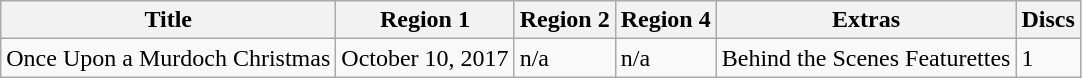<table class="wikitable">
<tr>
<th>Title</th>
<th>Region 1</th>
<th>Region 2</th>
<th>Region 4</th>
<th>Extras</th>
<th>Discs</th>
</tr>
<tr>
<td>Once Upon a Murdoch Christmas</td>
<td>October 10, 2017</td>
<td>n/a</td>
<td>n/a</td>
<td>Behind the Scenes Featurettes</td>
<td>1</td>
</tr>
</table>
